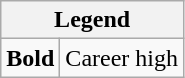<table class="wikitable mw-collapsible mw-collapsed">
<tr>
<th colspan="2">Legend</th>
</tr>
<tr>
<td><strong>Bold</strong></td>
<td>Career high</td>
</tr>
</table>
